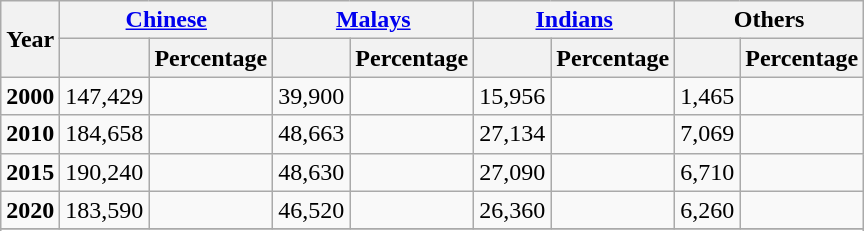<table class="wikitable sortable">
<tr>
<th rowspan="2">Year</th>
<th colspan="2"><a href='#'>Chinese</a></th>
<th colspan="2"><a href='#'>Malays</a></th>
<th colspan="2"><a href='#'>Indians</a></th>
<th colspan="2">Others</th>
</tr>
<tr>
<th><a href='#'></a></th>
<th>Percentage</th>
<th></th>
<th>Percentage</th>
<th></th>
<th>Percentage</th>
<th></th>
<th>Percentage</th>
</tr>
<tr>
<td><strong>2000</strong></td>
<td>147,429</td>
<td></td>
<td>39,900</td>
<td></td>
<td>15,956</td>
<td></td>
<td>1,465</td>
<td></td>
</tr>
<tr>
<td><strong>2010</strong></td>
<td>184,658</td>
<td></td>
<td>48,663</td>
<td></td>
<td>27,134</td>
<td></td>
<td>7,069</td>
<td></td>
</tr>
<tr>
<td><strong>2015</strong></td>
<td>190,240</td>
<td></td>
<td>48,630</td>
<td></td>
<td>27,090</td>
<td></td>
<td>6,710</td>
<td></td>
</tr>
<tr>
<td><strong>2020</strong></td>
<td>183,590</td>
<td></td>
<td>46,520</td>
<td></td>
<td>26,360</td>
<td></td>
<td>6,260</td>
<td></td>
</tr>
<tr>
</tr>
<tr class="sortbottom">
</tr>
</table>
